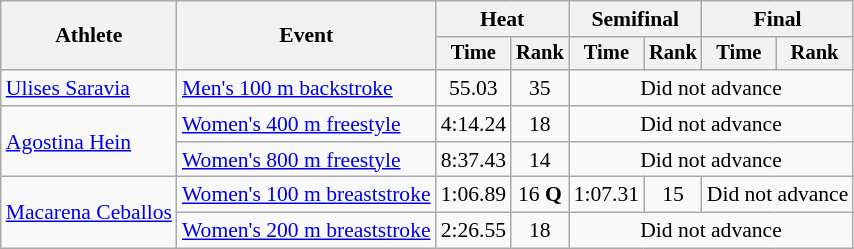<table class=wikitable style="font-size:90%">
<tr>
<th rowspan="2">Athlete</th>
<th rowspan="2">Event</th>
<th colspan="2">Heat</th>
<th colspan="2">Semifinal</th>
<th colspan="2">Final</th>
</tr>
<tr style="font-size:95%">
<th>Time</th>
<th>Rank</th>
<th>Time</th>
<th>Rank</th>
<th>Time</th>
<th>Rank</th>
</tr>
<tr align=center>
<td align=left><a href='#'>Ulises Saravia</a></td>
<td align=left><a href='#'>Men's 100 m backstroke</a></td>
<td>55.03</td>
<td>35</td>
<td colspan=4>Did not advance</td>
</tr>
<tr align=center>
<td align=left rowspan=2><a href='#'>Agostina Hein</a></td>
<td align=left><a href='#'>Women's 400 m freestyle</a></td>
<td>4:14.24</td>
<td>18</td>
<td colspan=4>Did not advance</td>
</tr>
<tr align=center>
<td align=left><a href='#'>Women's 800 m freestyle</a></td>
<td>8:37.43</td>
<td>14</td>
<td colspan=4>Did not advance</td>
</tr>
<tr align=center>
<td align=left rowspan=2><a href='#'>Macarena Ceballos</a></td>
<td align=left><a href='#'>Women's 100 m breaststroke</a></td>
<td>1:06.89</td>
<td>16 <strong>Q</strong></td>
<td>1:07.31</td>
<td>15</td>
<td colspan=2>Did not advance</td>
</tr>
<tr align=center>
<td align=left><a href='#'>Women's 200 m breaststroke</a></td>
<td>2:26.55</td>
<td>18</td>
<td colspan=4>Did not advance</td>
</tr>
</table>
